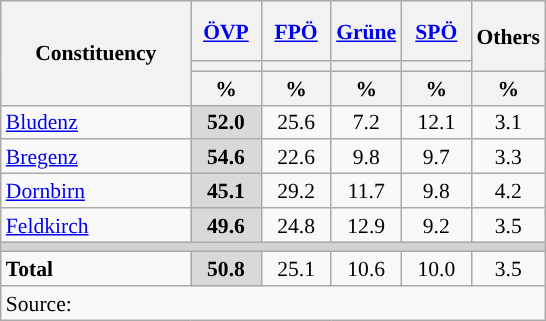<table class="wikitable" style="text-align:center;font-size:90%;line-height:16px">
<tr style="height:40px;">
<th style="width:120px;" rowspan="3">Constituency</th>
<th style="width:40px;" colspan="1"><a href='#'>ÖVP</a></th>
<th style="width:40px;" colspan="1"><a href='#'>FPÖ</a></th>
<th style="width:40px;" colspan="1"><a href='#'>Grüne</a></th>
<th style="width:40px;" colspan="1"><a href='#'>SPÖ</a></th>
<th class="unsortable" style="width:40px;" rowspan="2">Others</th>
</tr>
<tr>
<th colspan="1" style="background:"></th>
<th colspan="1" style="background:"></th>
<th colspan="1" style="background:"></th>
<th colspan="1" style="background:"></th>
</tr>
<tr>
<th class=unsortable>%</th>
<th class=unsortable>%</th>
<th class=unsortable>%</th>
<th class=unsortable>%</th>
<th class=unsortable>%</th>
</tr>
<tr>
<td align=left><a href='#'>Bludenz</a></td>
<td bgcolor=#D9D9D9><strong>52.0</strong></td>
<td>25.6</td>
<td>7.2</td>
<td>12.1</td>
<td>3.1</td>
</tr>
<tr>
<td align=left><a href='#'>Bregenz</a></td>
<td bgcolor=#D9D9D9><strong>54.6</strong></td>
<td>22.6</td>
<td>9.8</td>
<td>9.7</td>
<td>3.3</td>
</tr>
<tr>
<td align=left><a href='#'>Dornbirn</a></td>
<td bgcolor=#D9D9D9><strong>45.1</strong></td>
<td>29.2</td>
<td>11.7</td>
<td>9.8</td>
<td>4.2</td>
</tr>
<tr>
<td align=left><a href='#'>Feldkirch</a></td>
<td bgcolor=#D9D9D9><strong>49.6</strong></td>
<td>24.8</td>
<td>12.9</td>
<td>9.2</td>
<td>3.5</td>
</tr>
<tr>
<td colspan=6 bgcolor=lightgrey></td>
</tr>
<tr>
<td align=left><strong>Total</strong></td>
<td bgcolor=#D9D9D9><strong>50.8</strong></td>
<td>25.1</td>
<td>10.6</td>
<td>10.0</td>
<td>3.5</td>
</tr>
<tr class=sortbottom>
<td colspan=6 align=left>Source: </td>
</tr>
</table>
